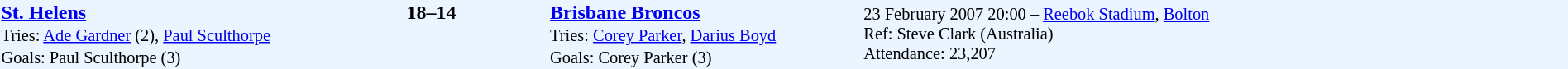<table cellspacing=0 width=100% style=background:#EBF5FF>
<tr>
<td width="20%" align="left"><strong><a href='#'>St. Helens</a></strong></td>
<td align="center" width=15%><strong>18–14</strong></td>
<td width="20%" align="left"><strong><a href='#'>Brisbane Broncos</a></strong></td>
<td style=font-size:85% rowspan=3>23 February 2007 20:00 – <a href='#'>Reebok Stadium</a>, <a href='#'>Bolton</a><br>Ref: Steve Clark (Australia)<br>Attendance: 23,207</td>
</tr>
<tr style=font-size:85%>
<td align="left">Tries: <a href='#'>Ade Gardner</a> (2), <a href='#'>Paul Sculthorpe</a></td>
<td></td>
<td>Tries: <a href='#'>Corey Parker</a>, <a href='#'>Darius Boyd</a></td>
</tr>
<tr style=font-size:85%>
<td align="left">Goals: Paul Sculthorpe (3)</td>
<td></td>
<td align="left">Goals: Corey Parker (3)</td>
</tr>
</table>
